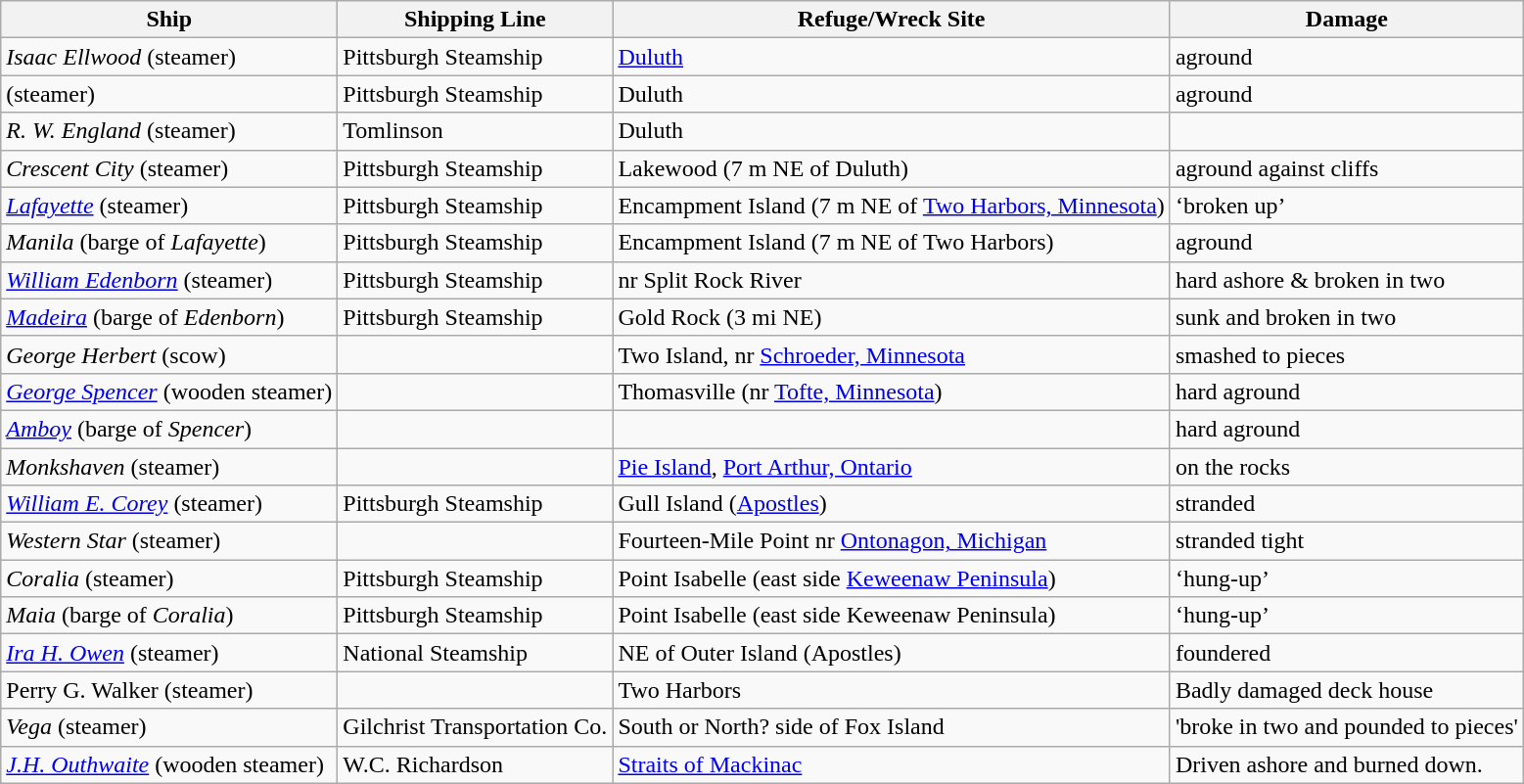<table class="wikitable">
<tr>
<th>Ship</th>
<th>Shipping Line</th>
<th>Refuge/Wreck Site</th>
<th>Damage</th>
</tr>
<tr>
<td><em>Isaac Ellwood</em> (steamer)</td>
<td>Pittsburgh Steamship</td>
<td><a href='#'>Duluth</a></td>
<td>aground</td>
</tr>
<tr>
<td> (steamer)</td>
<td>Pittsburgh Steamship</td>
<td>Duluth</td>
<td>aground</td>
</tr>
<tr>
<td><em>R. W. England</em> (steamer)</td>
<td>Tomlinson</td>
<td>Duluth</td>
<td></td>
</tr>
<tr>
<td><em>Crescent City</em> (steamer)</td>
<td>Pittsburgh Steamship</td>
<td>Lakewood (7 m NE of Duluth)</td>
<td>aground against cliffs</td>
</tr>
<tr>
<td><a href='#'><em>Lafayette</em></a> (steamer)</td>
<td>Pittsburgh Steamship</td>
<td>Encampment Island (7 m NE of <a href='#'>Two Harbors, Minnesota</a>)</td>
<td>‘broken up’</td>
</tr>
<tr>
<td><em>Manila</em> (barge of <em>Lafayette</em>)</td>
<td>Pittsburgh Steamship</td>
<td>Encampment Island (7 m NE of Two Harbors)</td>
<td>aground</td>
</tr>
<tr>
<td><a href='#'><em>William Edenborn</em></a> (steamer)</td>
<td>Pittsburgh Steamship</td>
<td>nr Split Rock River</td>
<td>hard ashore & broken in two</td>
</tr>
<tr>
<td><a href='#'><em>Madeira</em></a> (barge of <em>Edenborn</em>)</td>
<td>Pittsburgh Steamship</td>
<td>Gold Rock (3 mi NE)</td>
<td>sunk and broken in two</td>
</tr>
<tr>
<td><em>George Herbert</em> (scow)</td>
<td></td>
<td>Two Island, nr <a href='#'>Schroeder, Minnesota</a></td>
<td>smashed to pieces</td>
</tr>
<tr>
<td><a href='#'><em>George Spencer</em></a> (wooden steamer)</td>
<td></td>
<td>Thomasville (nr <a href='#'>Tofte, Minnesota</a>)</td>
<td>hard aground</td>
</tr>
<tr>
<td><a href='#'><em>Amboy</em></a> (barge of <em>Spencer</em>)</td>
<td></td>
<td></td>
<td>hard aground</td>
</tr>
<tr>
<td><em>Monkshaven</em> (steamer)</td>
<td></td>
<td><a href='#'>Pie Island</a>, <a href='#'>Port Arthur, Ontario</a></td>
<td>on the rocks</td>
</tr>
<tr>
<td><a href='#'><em>William E. Corey</em></a> (steamer)</td>
<td>Pittsburgh Steamship</td>
<td>Gull Island (<a href='#'>Apostles</a>)</td>
<td>stranded</td>
</tr>
<tr>
<td><em>Western Star</em> (steamer)</td>
<td></td>
<td>Fourteen-Mile Point nr <a href='#'>Ontonagon, Michigan</a></td>
<td>stranded tight</td>
</tr>
<tr>
<td><em>Coralia</em> (steamer)</td>
<td>Pittsburgh Steamship</td>
<td>Point Isabelle (east side <a href='#'>Keweenaw Peninsula</a>)</td>
<td>‘hung-up’</td>
</tr>
<tr>
<td><em>Maia</em> (barge of <em>Coralia</em>)</td>
<td>Pittsburgh Steamship</td>
<td>Point Isabelle (east side Keweenaw Peninsula)</td>
<td>‘hung-up’</td>
</tr>
<tr>
<td><a href='#'><em>Ira H. Owen</em></a> (steamer)</td>
<td>National Steamship</td>
<td>NE of Outer Island (Apostles)</td>
<td>foundered</td>
</tr>
<tr>
<td>Perry G. Walker (steamer)</td>
<td></td>
<td>Two Harbors</td>
<td>Badly damaged deck house</td>
</tr>
<tr>
<td><em>Vega</em> (steamer)</td>
<td>Gilchrist Transportation Co.</td>
<td>South or North? side of Fox Island</td>
<td>'broke in two and pounded to pieces'</td>
</tr>
<tr>
<td><a href='#'><em>J.H. Outhwaite</em></a> (wooden steamer)</td>
<td>W.C. Richardson</td>
<td><a href='#'>Straits of Mackinac</a></td>
<td>Driven ashore and burned down.</td>
</tr>
</table>
